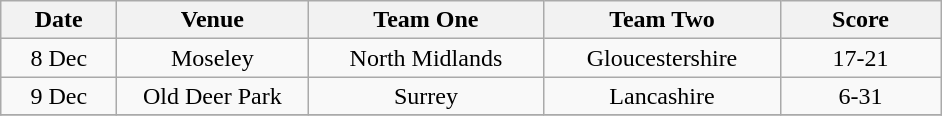<table class="wikitable" style="text-align: center">
<tr>
<th width=70>Date</th>
<th width=120>Venue</th>
<th width=150>Team One</th>
<th width=150>Team Two</th>
<th width=100>Score</th>
</tr>
<tr>
<td>8 Dec</td>
<td>Moseley</td>
<td>North Midlands</td>
<td>Gloucestershire</td>
<td>17-21</td>
</tr>
<tr>
<td>9 Dec</td>
<td>Old Deer Park</td>
<td>Surrey</td>
<td>Lancashire</td>
<td>6-31</td>
</tr>
<tr>
</tr>
</table>
